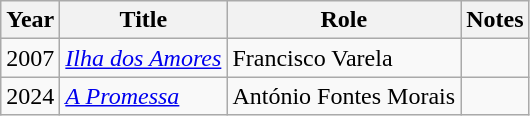<table class="wikitable sortable">
<tr>
<th>Year</th>
<th>Title</th>
<th>Role</th>
<th class="unsortable">Notes</th>
</tr>
<tr>
<td>2007</td>
<td><em><a href='#'>Ilha dos Amores</a></em></td>
<td>Francisco Varela</td>
<td></td>
</tr>
<tr>
<td>2024</td>
<td><em><a href='#'>A Promessa</a></em></td>
<td>António Fontes Morais</td>
<td></td>
</tr>
</table>
